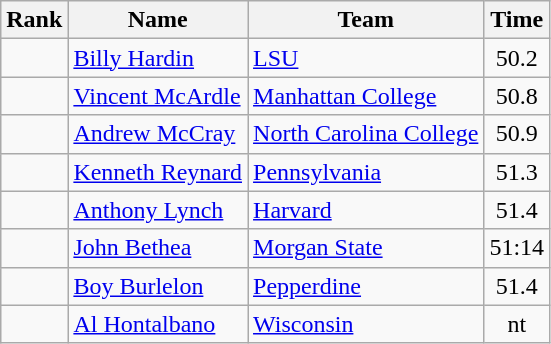<table class="wikitable sortable" style="text-align:center">
<tr>
<th>Rank</th>
<th>Name</th>
<th>Team</th>
<th>Time</th>
</tr>
<tr>
<td></td>
<td align=left><a href='#'>Billy Hardin</a></td>
<td align=left><a href='#'>LSU</a></td>
<td>50.2</td>
</tr>
<tr>
<td></td>
<td align=left><a href='#'>Vincent McArdle</a></td>
<td align="left"><a href='#'>Manhattan College</a></td>
<td>50.8</td>
</tr>
<tr>
<td></td>
<td align=left><a href='#'>Andrew McCray</a></td>
<td align="left"><a href='#'>North Carolina College</a></td>
<td>50.9</td>
</tr>
<tr>
<td></td>
<td align=left><a href='#'>Kenneth Reynard</a></td>
<td align="left"><a href='#'>Pennsylvania</a></td>
<td>51.3</td>
</tr>
<tr>
<td></td>
<td align=left><a href='#'>Anthony Lynch</a></td>
<td align="left"><a href='#'>Harvard</a></td>
<td>51.4</td>
</tr>
<tr>
<td></td>
<td align=left><a href='#'>John Bethea </a></td>
<td align="left"><a href='#'>Morgan State</a></td>
<td>51:14</td>
</tr>
<tr>
<td></td>
<td align=left><a href='#'>Boy Burlelon</a></td>
<td align="left"><a href='#'>Pepperdine</a></td>
<td>51.4</td>
</tr>
<tr>
<td></td>
<td align=left><a href='#'>Al Hontalbano</a></td>
<td align="left"><a href='#'>Wisconsin</a></td>
<td>nt</td>
</tr>
</table>
